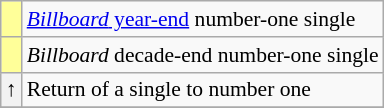<table class="wikitable" style="font-size:90%;">
<tr>
<td style="background-color:#ffff99"></td>
<td><a href='#'><em>Billboard</em> year-end</a> number-one single</td>
</tr>
<tr>
<td style="background-color:#ffff99"></td>
<td><em>Billboard</em> decade-end number-one single</td>
</tr>
<tr>
<td style="background-color:#f2f2f2">↑</td>
<td>Return of a single to number one</td>
</tr>
<tr>
</tr>
</table>
